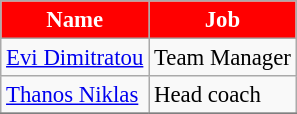<table class="wikitable" bgcolor="#f7f8ff" cellpadding="3" cellspacing="0" border="1" style="font-size: 95%; border: gray solid 1px; border-collapse: collapse;">
<tr style="color: #fff;background:red">
<td align=center><strong>Name</strong></td>
<td align=center><strong>Job</strong></td>
</tr>
<tr>
<td> <a href='#'>Evi Dimitratou</a></td>
<td>Team Manager</td>
</tr>
<tr>
<td> <a href='#'>Thanos Niklas</a></td>
<td>Head coach</td>
</tr>
<tr>
</tr>
</table>
